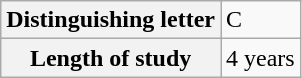<table class="wikitable">
<tr>
<th>Distinguishing letter</th>
<td>C</td>
</tr>
<tr>
<th>Length of study</th>
<td>4 years</td>
</tr>
</table>
